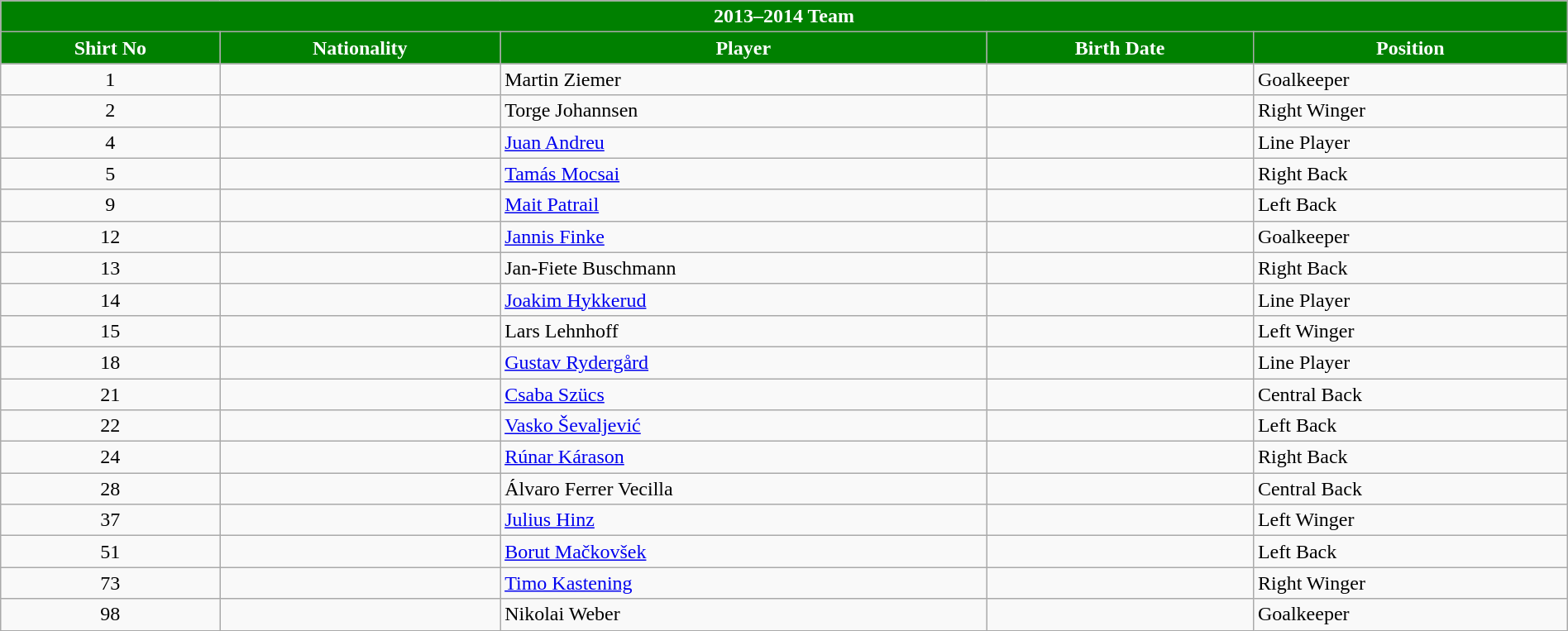<table class="wikitable collapsible collapsed" style="width:100%;">
<tr>
<th colspan=5 style="background-color:#008000;color:white;text-align:center;">2013–2014 Team</th>
</tr>
<tr>
<th style="color:white; background:#008000">Shirt No</th>
<th style="color:white; background:#008000">Nationality</th>
<th style="color:white; background:#008000">Player</th>
<th style="color:white; background:#008000">Birth Date</th>
<th style="color:white; background:#008000">Position</th>
</tr>
<tr>
<td align=center>1</td>
<td></td>
<td>Martin Ziemer</td>
<td></td>
<td>Goalkeeper</td>
</tr>
<tr>
<td align=center>2</td>
<td></td>
<td>Torge Johannsen</td>
<td></td>
<td>Right Winger</td>
</tr>
<tr>
<td align=center>4</td>
<td></td>
<td><a href='#'>Juan Andreu</a></td>
<td></td>
<td>Line Player</td>
</tr>
<tr>
<td align=center>5</td>
<td></td>
<td><a href='#'>Tamás Mocsai</a></td>
<td></td>
<td>Right Back</td>
</tr>
<tr>
<td align=center>9</td>
<td></td>
<td><a href='#'>Mait Patrail</a></td>
<td></td>
<td>Left Back</td>
</tr>
<tr>
<td align=center>12</td>
<td></td>
<td><a href='#'>Jannis Finke</a></td>
<td></td>
<td>Goalkeeper</td>
</tr>
<tr>
<td align=center>13</td>
<td></td>
<td>Jan-Fiete Buschmann</td>
<td></td>
<td>Right Back</td>
</tr>
<tr>
<td align=center>14</td>
<td></td>
<td><a href='#'>Joakim Hykkerud</a></td>
<td></td>
<td>Line Player</td>
</tr>
<tr>
<td align=center>15</td>
<td></td>
<td>Lars Lehnhoff</td>
<td></td>
<td>Left Winger</td>
</tr>
<tr>
<td align=center>18</td>
<td></td>
<td><a href='#'>Gustav Rydergård</a></td>
<td></td>
<td>Line Player</td>
</tr>
<tr>
<td align=center>21</td>
<td></td>
<td><a href='#'>Csaba Szücs</a></td>
<td></td>
<td>Central Back</td>
</tr>
<tr>
<td align=center>22</td>
<td></td>
<td><a href='#'>Vasko Ševaljević</a></td>
<td></td>
<td>Left Back</td>
</tr>
<tr>
<td align=center>24</td>
<td></td>
<td><a href='#'>Rúnar Kárason</a></td>
<td></td>
<td>Right Back</td>
</tr>
<tr>
<td align=center>28</td>
<td></td>
<td>Álvaro Ferrer Vecilla</td>
<td></td>
<td>Central Back</td>
</tr>
<tr>
<td align=center>37</td>
<td></td>
<td><a href='#'>Julius Hinz</a></td>
<td></td>
<td>Left Winger</td>
</tr>
<tr>
<td align=center>51</td>
<td></td>
<td><a href='#'>Borut Mačkovšek</a></td>
<td></td>
<td>Left Back</td>
</tr>
<tr>
<td align=center>73</td>
<td></td>
<td><a href='#'>Timo Kastening</a></td>
<td></td>
<td>Right Winger</td>
</tr>
<tr>
<td align=center>98</td>
<td></td>
<td>Nikolai Weber</td>
<td></td>
<td>Goalkeeper</td>
</tr>
</table>
